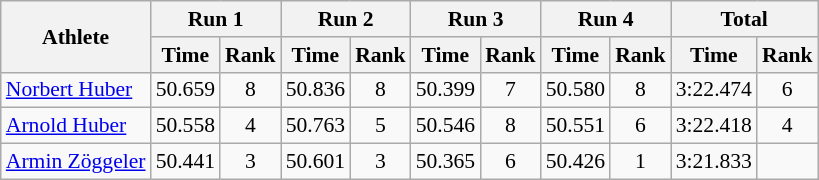<table class="wikitable" border="1" style="font-size:90%">
<tr>
<th rowspan="2">Athlete</th>
<th colspan="2">Run 1</th>
<th colspan="2">Run 2</th>
<th colspan="2">Run 3</th>
<th colspan="2">Run 4</th>
<th colspan="2">Total</th>
</tr>
<tr>
<th>Time</th>
<th>Rank</th>
<th>Time</th>
<th>Rank</th>
<th>Time</th>
<th>Rank</th>
<th>Time</th>
<th>Rank</th>
<th>Time</th>
<th>Rank</th>
</tr>
<tr>
<td><a href='#'>Norbert Huber</a></td>
<td align="center">50.659</td>
<td align="center">8</td>
<td align="center">50.836</td>
<td align="center">8</td>
<td align="center">50.399</td>
<td align="center">7</td>
<td align="center">50.580</td>
<td align="center">8</td>
<td align="center">3:22.474</td>
<td align="center">6</td>
</tr>
<tr>
<td><a href='#'>Arnold Huber</a></td>
<td align="center">50.558</td>
<td align="center">4</td>
<td align="center">50.763</td>
<td align="center">5</td>
<td align="center">50.546</td>
<td align="center">8</td>
<td align="center">50.551</td>
<td align="center">6</td>
<td align="center">3:22.418</td>
<td align="center">4</td>
</tr>
<tr>
<td><a href='#'>Armin Zöggeler</a></td>
<td align="center">50.441</td>
<td align="center">3</td>
<td align="center">50.601</td>
<td align="center">3</td>
<td align="center">50.365</td>
<td align="center">6</td>
<td align="center">50.426</td>
<td align="center">1</td>
<td align="center">3:21.833</td>
<td align="center"></td>
</tr>
</table>
